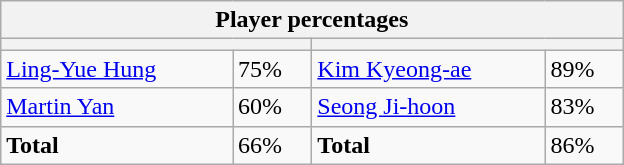<table class="wikitable">
<tr>
<th colspan=4 width=400>Player percentages</th>
</tr>
<tr>
<th colspan=2 width=200 style="white-space:nowrap;"></th>
<th colspan=2 width=200 style="white-space:nowrap;"></th>
</tr>
<tr>
<td><a href='#'>Ling-Yue Hung</a></td>
<td>75%</td>
<td><a href='#'>Kim Kyeong-ae</a></td>
<td>89%</td>
</tr>
<tr>
<td><a href='#'>Martin Yan</a></td>
<td>60%</td>
<td><a href='#'>Seong Ji-hoon</a></td>
<td>83%</td>
</tr>
<tr>
<td><strong>Total</strong></td>
<td>66%</td>
<td><strong>Total</strong></td>
<td>86%</td>
</tr>
</table>
